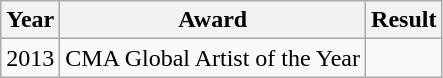<table class="wikitable">
<tr>
<th>Year</th>
<th>Award</th>
<th>Result</th>
</tr>
<tr>
<td>2013</td>
<td>CMA Global Artist of the Year</td>
<td></td>
</tr>
</table>
